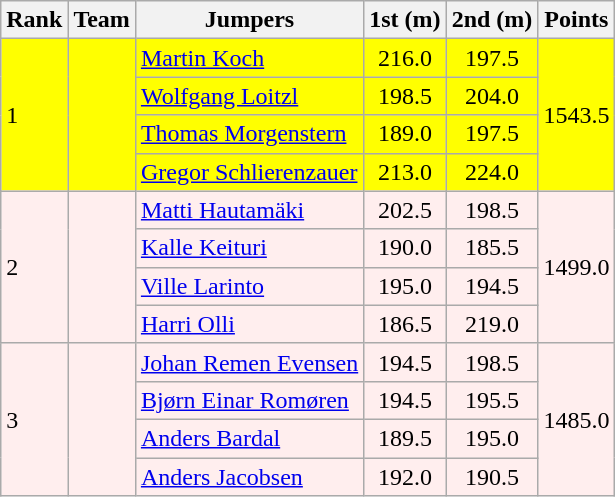<table class="wikitable">
<tr>
<th align=left>Rank</th>
<th>Team</th>
<th>Jumpers</th>
<th align=Center>1st (m)</th>
<th>2nd (m)</th>
<th>Points</th>
</tr>
<tr style="background:#FFFF00;">
<td align=left rowspan="4">1</td>
<td align=left rowspan="4"></td>
<td align=left><a href='#'>Martin Koch</a></td>
<td align=center>216.0</td>
<td align=center>197.5</td>
<td align=center rowspan="4">1543.5</td>
</tr>
<tr style="background:#FFFF00;">
<td align=left><a href='#'>Wolfgang Loitzl</a></td>
<td align=center>198.5</td>
<td align=center>204.0</td>
</tr>
<tr style="background:#FFFF00;">
<td align=left><a href='#'>Thomas Morgenstern</a></td>
<td align=center>189.0</td>
<td align=center>197.5</td>
</tr>
<tr style="background:#FFFF00;">
<td align=left><a href='#'>Gregor Schlierenzauer</a></td>
<td align=center>213.0</td>
<td align=center>224.0</td>
</tr>
<tr style="background:#ffeeee;">
<td align=left rowspan="4">2</td>
<td align=left rowspan="4"></td>
<td align=left><a href='#'>Matti Hautamäki</a></td>
<td align=center>202.5</td>
<td align=center>198.5</td>
<td align=center rowspan="4">1499.0</td>
</tr>
<tr style="background:#ffeeee;">
<td align=left><a href='#'>Kalle Keituri</a></td>
<td align=center>190.0</td>
<td align=center>185.5</td>
</tr>
<tr style="background:#ffeeee;">
<td align=left><a href='#'>Ville Larinto</a></td>
<td align=center>195.0</td>
<td align=center>194.5</td>
</tr>
<tr style="background:#ffeeee;">
<td align=left><a href='#'>Harri Olli</a></td>
<td align=center>186.5</td>
<td align=center>219.0</td>
</tr>
<tr style="background:#ffeeee;">
<td align=left rowspan="4">3</td>
<td align=left rowspan="4"></td>
<td align=left><a href='#'>Johan Remen Evensen</a></td>
<td align=center>194.5</td>
<td align=center>198.5</td>
<td align=center rowspan="4">1485.0</td>
</tr>
<tr style="background:#ffeeee;">
<td align=left><a href='#'>Bjørn Einar Romøren</a></td>
<td align=center>194.5</td>
<td align=center>195.5</td>
</tr>
<tr style="background:#ffeeee;">
<td align=left><a href='#'>Anders Bardal</a></td>
<td align=center>189.5</td>
<td align=center>195.0</td>
</tr>
<tr style="background:#ffeeee;">
<td align=left><a href='#'>Anders Jacobsen</a></td>
<td align=center>192.0</td>
<td align=center>190.5</td>
</tr>
</table>
